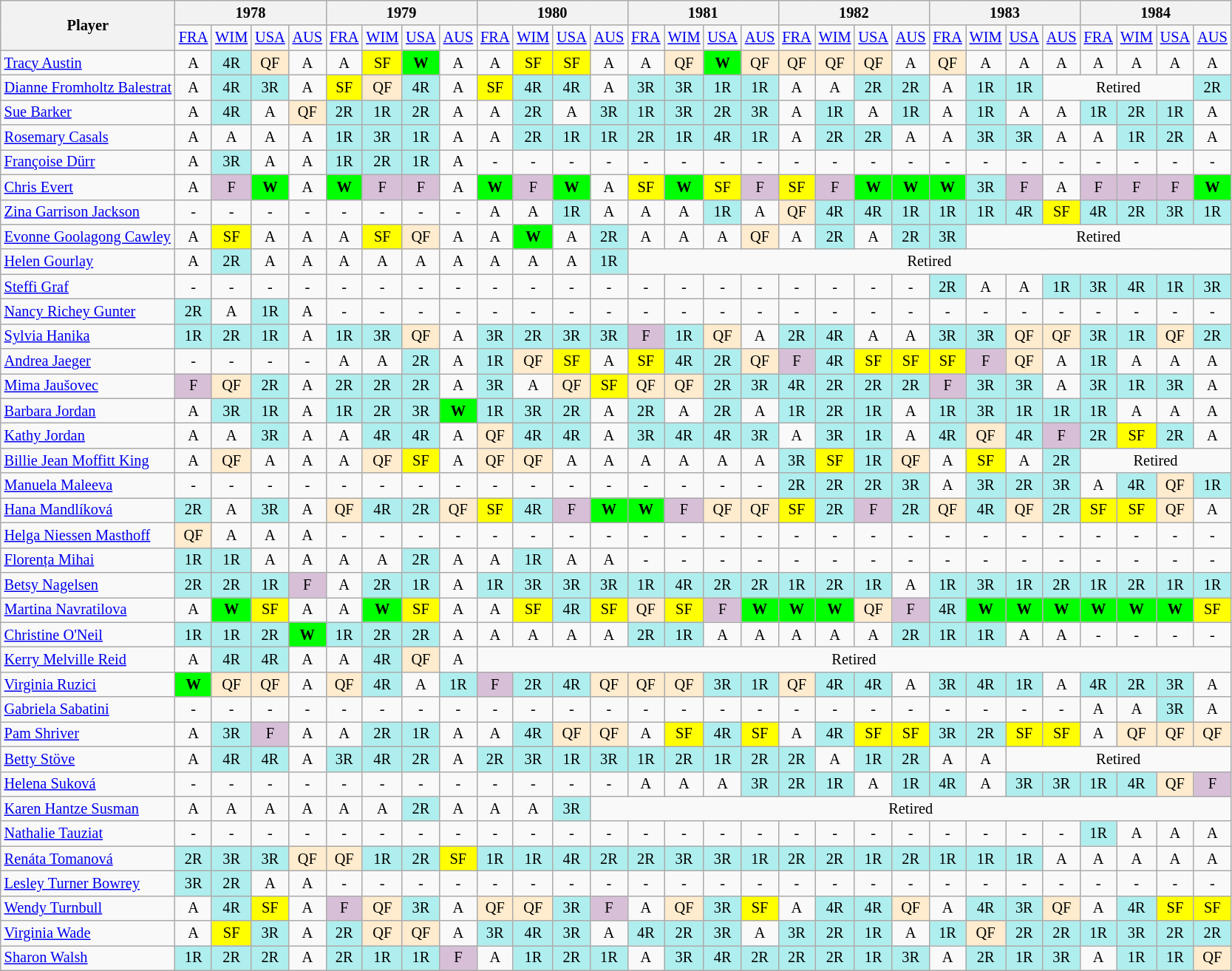<table class="wikitable" style="font-size:85%;">
<tr>
<th rowspan="2">Player</th>
<th colspan="4">1978</th>
<th colspan="4">1979</th>
<th colspan="4">1980</th>
<th colspan="4">1981</th>
<th colspan="4">1982</th>
<th colspan="4">1983</th>
<th colspan="4">1984</th>
</tr>
<tr>
<td><a href='#'>FRA</a></td>
<td><a href='#'>WIM</a></td>
<td><a href='#'>USA</a></td>
<td><a href='#'>AUS</a></td>
<td><a href='#'>FRA</a></td>
<td><a href='#'>WIM</a></td>
<td><a href='#'>USA</a></td>
<td><a href='#'>AUS</a></td>
<td><a href='#'>FRA</a></td>
<td><a href='#'>WIM</a></td>
<td><a href='#'>USA</a></td>
<td><a href='#'>AUS</a></td>
<td><a href='#'>FRA</a></td>
<td><a href='#'>WIM</a></td>
<td><a href='#'>USA</a></td>
<td><a href='#'>AUS</a></td>
<td><a href='#'>FRA</a></td>
<td><a href='#'>WIM</a></td>
<td><a href='#'>USA</a></td>
<td><a href='#'>AUS</a></td>
<td><a href='#'>FRA</a></td>
<td><a href='#'>WIM</a></td>
<td><a href='#'>USA</a></td>
<td><a href='#'>AUS</a></td>
<td><a href='#'>FRA</a></td>
<td><a href='#'>WIM</a></td>
<td><a href='#'>USA</a></td>
<td><a href='#'>AUS</a></td>
</tr>
<tr align="center">
<td align="left"> <a href='#'>Tracy Austin</a></td>
<td>A</td>
<td style="background:#afeeee;">4R</td>
<td style="background:#ffebcd;">QF</td>
<td>A</td>
<td>A</td>
<td style="background:yellow;">SF</td>
<td style="background:#00ff00;"><strong>W</strong></td>
<td>A</td>
<td>A</td>
<td style="background:yellow;">SF</td>
<td style="background:yellow;">SF</td>
<td>A</td>
<td>A</td>
<td style="background:#ffebcd;">QF</td>
<td style="background:#00ff00;"><strong>W</strong></td>
<td style="background:#ffebcd;">QF</td>
<td style="background:#ffebcd;">QF</td>
<td style="background:#ffebcd;">QF</td>
<td style="background:#ffebcd;">QF</td>
<td>A</td>
<td style="background:#ffebcd;">QF</td>
<td>A</td>
<td>A</td>
<td>A</td>
<td>A</td>
<td>A</td>
<td>A</td>
<td>A</td>
</tr>
<tr align="center">
<td align="left"> <a href='#'>Dianne Fromholtz Balestrat</a></td>
<td>A</td>
<td style="background:#afeeee;">4R</td>
<td style="background:#afeeee;">3R</td>
<td>A</td>
<td style="background:yellow;">SF</td>
<td style="background:#ffebcd;">QF</td>
<td style="background:#afeeee;">4R</td>
<td>A</td>
<td style="background:yellow;">SF</td>
<td style="background:#afeeee;">4R</td>
<td style="background:#afeeee;">4R</td>
<td>A</td>
<td style="background:#afeeee;">3R</td>
<td style="background:#afeeee;">3R</td>
<td style="background:#afeeee;">1R</td>
<td style="background:#afeeee;">1R</td>
<td>A</td>
<td>A</td>
<td style="background:#afeeee;">2R</td>
<td style="background:#afeeee;">2R</td>
<td>A</td>
<td style="background:#afeeee;">1R</td>
<td style="background:#afeeee;">1R</td>
<td colspan="4">Retired</td>
<td style="background:#afeeee;">2R</td>
</tr>
<tr align="center">
<td align="left"> <a href='#'>Sue Barker</a></td>
<td>A</td>
<td style="background:#afeeee;">4R</td>
<td>A</td>
<td style="background:#ffebcd;">QF</td>
<td style="background:#afeeee;">2R</td>
<td style="background:#afeeee;">1R</td>
<td style="background:#afeeee;">2R</td>
<td>A</td>
<td>A</td>
<td style="background:#afeeee;">2R</td>
<td>A</td>
<td style="background:#afeeee;">3R</td>
<td style="background:#afeeee;">1R</td>
<td style="background:#afeeee;">3R</td>
<td style="background:#afeeee;">2R</td>
<td style="background:#afeeee;">3R</td>
<td>A</td>
<td style="background:#afeeee;">1R</td>
<td>A</td>
<td style="background:#afeeee;">1R</td>
<td>A</td>
<td style="background:#afeeee;">1R</td>
<td>A</td>
<td>A</td>
<td style="background:#afeeee;">1R</td>
<td style="background:#afeeee;">2R</td>
<td style="background:#afeeee;">1R</td>
<td>A</td>
</tr>
<tr align="center">
<td align="left"> <a href='#'>Rosemary Casals</a></td>
<td>A</td>
<td>A</td>
<td>A</td>
<td>A</td>
<td style="background:#afeeee;">1R</td>
<td style="background:#afeeee;">3R</td>
<td style="background:#afeeee;">1R</td>
<td>A</td>
<td>A</td>
<td style="background:#afeeee;">2R</td>
<td style="background:#afeeee;">1R</td>
<td style="background:#afeeee;">1R</td>
<td style="background:#afeeee;">2R</td>
<td style="background:#afeeee;">1R</td>
<td style="background:#afeeee;">4R</td>
<td style="background:#afeeee;">1R</td>
<td>A</td>
<td style="background:#afeeee;">2R</td>
<td style="background:#afeeee;">2R</td>
<td>A</td>
<td>A</td>
<td style="background:#afeeee;">3R</td>
<td style="background:#afeeee;">3R</td>
<td>A</td>
<td>A</td>
<td style="background:#afeeee;">1R</td>
<td style="background:#afeeee;">2R</td>
<td>A</td>
</tr>
<tr align="center">
<td align="left"> <a href='#'>Françoise Dürr</a></td>
<td>A</td>
<td style="background:#afeeee;">3R</td>
<td>A</td>
<td>A</td>
<td style="background:#afeeee;">1R</td>
<td style="background:#afeeee;">2R</td>
<td style="background:#afeeee;">1R</td>
<td>A</td>
<td>-</td>
<td>-</td>
<td>-</td>
<td>-</td>
<td>-</td>
<td>-</td>
<td>-</td>
<td>-</td>
<td>-</td>
<td>-</td>
<td>-</td>
<td>-</td>
<td>-</td>
<td>-</td>
<td>-</td>
<td>-</td>
<td>-</td>
<td>-</td>
<td>-</td>
<td>-</td>
</tr>
<tr align="center">
<td align="left"> <a href='#'>Chris Evert</a></td>
<td>A</td>
<td style="background:#D8BFD8;">F</td>
<td style="background:#00ff00;"><strong>W</strong></td>
<td>A</td>
<td style="background:#00ff00;"><strong>W</strong></td>
<td style="background:#D8BFD8;">F</td>
<td style="background:#D8BFD8;">F</td>
<td>A</td>
<td style="background:#00ff00;"><strong>W</strong></td>
<td style="background:#D8BFD8;">F</td>
<td style="background:#00ff00;"><strong>W</strong></td>
<td>A</td>
<td style="background:yellow;">SF</td>
<td style="background:#00ff00;"><strong>W</strong></td>
<td style="background:yellow;">SF</td>
<td style="background:#D8BFD8;">F</td>
<td style="background:yellow;">SF</td>
<td style="background:#D8BFD8;">F</td>
<td style="background:#00ff00;"><strong>W</strong></td>
<td style="background:#00ff00;"><strong>W</strong></td>
<td style="background:#00ff00;"><strong>W</strong></td>
<td style="background:#afeeee;">3R</td>
<td style="background:#D8BFD8;">F</td>
<td>A</td>
<td style="background:#D8BFD8;">F</td>
<td style="background:#D8BFD8;">F</td>
<td style="background:#D8BFD8;">F</td>
<td style="background:#00ff00;"><strong>W</strong></td>
</tr>
<tr align="center">
<td align="left"> <a href='#'>Zina Garrison Jackson</a></td>
<td>-</td>
<td>-</td>
<td>-</td>
<td>-</td>
<td>-</td>
<td>-</td>
<td>-</td>
<td>-</td>
<td>A</td>
<td>A</td>
<td style="background:#afeeee;">1R</td>
<td>A</td>
<td>A</td>
<td>A</td>
<td style="background:#afeeee;">1R</td>
<td>A</td>
<td style="background:#ffebcd;">QF</td>
<td style="background:#afeeee;">4R</td>
<td style="background:#afeeee;">4R</td>
<td style="background:#afeeee;">1R</td>
<td style="background:#afeeee;">1R</td>
<td style="background:#afeeee;">1R</td>
<td style="background:#afeeee;">4R</td>
<td style="background:yellow;">SF</td>
<td style="background:#afeeee;">4R</td>
<td style="background:#afeeee;">2R</td>
<td style="background:#afeeee;">3R</td>
<td style="background:#afeeee;">1R</td>
</tr>
<tr align="center">
<td align="left"> <a href='#'>Evonne Goolagong Cawley</a></td>
<td>A</td>
<td style="background:yellow;">SF</td>
<td>A</td>
<td>A</td>
<td>A</td>
<td style="background:yellow;">SF</td>
<td style="background:#ffebcd;">QF</td>
<td>A</td>
<td>A</td>
<td style="background:#00ff00;"><strong>W</strong></td>
<td>A</td>
<td style="background:#afeeee;">2R</td>
<td>A</td>
<td>A</td>
<td>A</td>
<td style="background:#ffebcd;">QF</td>
<td>A</td>
<td style="background:#afeeee;">2R</td>
<td>A</td>
<td style="background:#afeeee;">2R</td>
<td style="background:#afeeee;">3R</td>
<td colspan="7">Retired</td>
</tr>
<tr align="center">
<td align="left"> <a href='#'>Helen Gourlay</a></td>
<td>A</td>
<td style="background:#afeeee;">2R</td>
<td>A</td>
<td>A</td>
<td>A</td>
<td>A</td>
<td>A</td>
<td>A</td>
<td>A</td>
<td>A</td>
<td>A</td>
<td style="background:#afeeee;">1R</td>
<td colspan="16">Retired</td>
</tr>
<tr align="center">
<td align="left"> <a href='#'>Steffi Graf</a></td>
<td>-</td>
<td>-</td>
<td>-</td>
<td>-</td>
<td>-</td>
<td>-</td>
<td>-</td>
<td>-</td>
<td>-</td>
<td>-</td>
<td>-</td>
<td>-</td>
<td>-</td>
<td>-</td>
<td>-</td>
<td>-</td>
<td>-</td>
<td>-</td>
<td>-</td>
<td>-</td>
<td style="background:#afeeee;">2R</td>
<td>A</td>
<td>A</td>
<td style="background:#afeeee;">1R</td>
<td style="background:#afeeee;">3R</td>
<td style="background:#afeeee;">4R</td>
<td style="background:#afeeee;">1R</td>
<td style="background:#afeeee;">3R</td>
</tr>
<tr align="center">
<td align="left"> <a href='#'>Nancy Richey Gunter</a></td>
<td style="background:#afeeee;">2R</td>
<td>A</td>
<td style="background:#afeeee;">1R</td>
<td>A</td>
<td>-</td>
<td>-</td>
<td>-</td>
<td>-</td>
<td>-</td>
<td>-</td>
<td>-</td>
<td>-</td>
<td>-</td>
<td>-</td>
<td>-</td>
<td>-</td>
<td>-</td>
<td>-</td>
<td>-</td>
<td>-</td>
<td>-</td>
<td>-</td>
<td>-</td>
<td>-</td>
<td>-</td>
<td>-</td>
<td>-</td>
<td>-</td>
</tr>
<tr align="center">
<td align="left"> <a href='#'>Sylvia Hanika</a></td>
<td style="background:#afeeee;">1R</td>
<td style="background:#afeeee;">2R</td>
<td style="background:#afeeee;">1R</td>
<td>A</td>
<td style="background:#afeeee;">1R</td>
<td style="background:#afeeee;">3R</td>
<td style="background:#ffebcd;">QF</td>
<td>A</td>
<td style="background:#afeeee;">3R</td>
<td style="background:#afeeee;">2R</td>
<td style="background:#afeeee;">3R</td>
<td style="background:#afeeee;">3R</td>
<td style="background:#D8BFD8;">F</td>
<td style="background:#afeeee;">1R</td>
<td style="background:#ffebcd;">QF</td>
<td>A</td>
<td style="background:#afeeee;">2R</td>
<td style="background:#afeeee;">4R</td>
<td>A</td>
<td>A</td>
<td style="background:#afeeee;">3R</td>
<td style="background:#afeeee;">3R</td>
<td style="background:#ffebcd;">QF</td>
<td style="background:#ffebcd;">QF</td>
<td style="background:#afeeee;">3R</td>
<td style="background:#afeeee;">1R</td>
<td style="background:#ffebcd;">QF</td>
<td style="background:#afeeee;">2R</td>
</tr>
<tr align="center">
<td align="left"> <a href='#'>Andrea Jaeger</a></td>
<td>-</td>
<td>-</td>
<td>-</td>
<td>-</td>
<td>A</td>
<td>A</td>
<td style="background:#afeeee;">2R</td>
<td>A</td>
<td style="background:#afeeee;">1R</td>
<td style="background:#ffebcd;">QF</td>
<td style="background:yellow;">SF</td>
<td>A</td>
<td style="background:yellow;">SF</td>
<td style="background:#afeeee;">4R</td>
<td style="background:#afeeee;">2R</td>
<td style="background:#ffebcd;">QF</td>
<td style="background:#D8BFD8;">F</td>
<td style="background:#afeeee;">4R</td>
<td style="background:yellow;">SF</td>
<td style="background:yellow;">SF</td>
<td style="background:yellow;">SF</td>
<td style="background:#D8BFD8;">F</td>
<td style="background:#ffebcd;">QF</td>
<td>A</td>
<td style="background:#afeeee;">1R</td>
<td>A</td>
<td>A</td>
<td>A</td>
</tr>
<tr align="center">
<td align="left"> <a href='#'>Mima Jaušovec</a></td>
<td style="background:#D8BFD8;">F</td>
<td style="background:#ffebcd;">QF</td>
<td style="background:#afeeee;">2R</td>
<td>A</td>
<td style="background:#afeeee;">2R</td>
<td style="background:#afeeee;">2R</td>
<td style="background:#afeeee;">2R</td>
<td>A</td>
<td style="background:#afeeee;">3R</td>
<td>A</td>
<td style="background:#ffebcd;">QF</td>
<td style="background:yellow;">SF</td>
<td style="background:#ffebcd;">QF</td>
<td style="background:#ffebcd;">QF</td>
<td style="background:#afeeee;">2R</td>
<td style="background:#afeeee;">3R</td>
<td style="background:#afeeee;">4R</td>
<td style="background:#afeeee;">2R</td>
<td style="background:#afeeee;">2R</td>
<td style="background:#afeeee;">2R</td>
<td style="background:#D8BFD8;">F</td>
<td style="background:#afeeee;">3R</td>
<td style="background:#afeeee;">3R</td>
<td>A</td>
<td style="background:#afeeee;">3R</td>
<td style="background:#afeeee;">1R</td>
<td style="background:#afeeee;">3R</td>
<td>A</td>
</tr>
<tr align="center">
<td align="left"> <a href='#'>Barbara Jordan</a></td>
<td>A</td>
<td style="background:#afeeee;">3R</td>
<td style="background:#afeeee;">1R</td>
<td>A</td>
<td style="background:#afeeee;">1R</td>
<td style="background:#afeeee;">2R</td>
<td style="background:#afeeee;">3R</td>
<td style="background:#00ff00;"><strong>W</strong></td>
<td style="background:#afeeee;">1R</td>
<td style="background:#afeeee;">3R</td>
<td style="background:#afeeee;">2R</td>
<td>A</td>
<td style="background:#afeeee;">2R</td>
<td>A</td>
<td style="background:#afeeee;">2R</td>
<td>A</td>
<td style="background:#afeeee;">1R</td>
<td style="background:#afeeee;">2R</td>
<td style="background:#afeeee;">1R</td>
<td>A</td>
<td style="background:#afeeee;">1R</td>
<td style="background:#afeeee;">3R</td>
<td style="background:#afeeee;">1R</td>
<td style="background:#afeeee;">1R</td>
<td style="background:#afeeee;">1R</td>
<td>A</td>
<td>A</td>
<td>A</td>
</tr>
<tr align="center">
<td align="left"> <a href='#'>Kathy Jordan</a></td>
<td>A</td>
<td>A</td>
<td style="background:#afeeee;">3R</td>
<td>A</td>
<td>A</td>
<td style="background:#afeeee;">4R</td>
<td style="background:#afeeee;">4R</td>
<td>A</td>
<td style="background:#ffebcd;">QF</td>
<td style="background:#afeeee;">4R</td>
<td style="background:#afeeee;">4R</td>
<td>A</td>
<td style="background:#afeeee;">3R</td>
<td style="background:#afeeee;">4R</td>
<td style="background:#afeeee;">4R</td>
<td style="background:#afeeee;">3R</td>
<td>A</td>
<td style="background:#afeeee;">3R</td>
<td style="background:#afeeee;">1R</td>
<td>A</td>
<td style="background:#afeeee;">4R</td>
<td style="background:#ffebcd;">QF</td>
<td style="background:#afeeee;">4R</td>
<td style="background:#D8BFD8;">F</td>
<td style="background:#afeeee;">2R</td>
<td style="background:yellow;">SF</td>
<td style="background:#afeeee;">2R</td>
<td>A</td>
</tr>
<tr align="center">
<td align="left"> <a href='#'>Billie Jean Moffitt King</a></td>
<td>A</td>
<td style="background:#ffebcd;">QF</td>
<td>A</td>
<td>A</td>
<td>A</td>
<td style="background:#ffebcd;">QF</td>
<td style="background:yellow;">SF</td>
<td>A</td>
<td style="background:#ffebcd;">QF</td>
<td style="background:#ffebcd;">QF</td>
<td>A</td>
<td>A</td>
<td>A</td>
<td>A</td>
<td>A</td>
<td>A</td>
<td style="background:#afeeee;">3R</td>
<td style="background:yellow;">SF</td>
<td style="background:#afeeee;">1R</td>
<td style="background:#ffebcd;">QF</td>
<td>A</td>
<td style="background:yellow;">SF</td>
<td>A</td>
<td style="background:#afeeee;">2R</td>
<td colspan="4">Retired</td>
</tr>
<tr align="center">
<td align="left"> <a href='#'>Manuela Maleeva</a></td>
<td>-</td>
<td>-</td>
<td>-</td>
<td>-</td>
<td>-</td>
<td>-</td>
<td>-</td>
<td>-</td>
<td>-</td>
<td>-</td>
<td>-</td>
<td>-</td>
<td>-</td>
<td>-</td>
<td>-</td>
<td>-</td>
<td style="background:#afeeee;">2R</td>
<td style="background:#afeeee;">2R</td>
<td style="background:#afeeee;">2R</td>
<td style="background:#afeeee;">3R</td>
<td>A</td>
<td style="background:#afeeee;">3R</td>
<td style="background:#afeeee;">2R</td>
<td style="background:#afeeee;">3R</td>
<td>A</td>
<td style="background:#afeeee;">4R</td>
<td style="background:#ffebcd;">QF</td>
<td style="background:#afeeee;">1R</td>
</tr>
<tr align="center">
<td align="left"> <a href='#'>Hana Mandlíková</a></td>
<td style="background:#afeeee;">2R</td>
<td>A</td>
<td style="background:#afeeee;">3R</td>
<td>A</td>
<td style="background:#ffebcd;">QF</td>
<td style="background:#afeeee;">4R</td>
<td style="background:#afeeee;">2R</td>
<td style="background:#ffebcd;">QF</td>
<td style="background:yellow;">SF</td>
<td style="background:#afeeee;">4R</td>
<td style="background:#D8BFD8;">F</td>
<td style="background:#00ff00;"><strong>W</strong></td>
<td style="background:#00ff00;"><strong>W</strong></td>
<td style="background:#D8BFD8;">F</td>
<td style="background:#ffebcd;">QF</td>
<td style="background:#ffebcd;">QF</td>
<td style="background:yellow;">SF</td>
<td style="background:#afeeee;">2R</td>
<td style="background:#D8BFD8;">F</td>
<td style="background:#afeeee;">2R</td>
<td style="background:#ffebcd;">QF</td>
<td style="background:#afeeee;">4R</td>
<td style="background:#ffebcd;">QF</td>
<td style="background:#afeeee;">2R</td>
<td style="background:yellow;">SF</td>
<td style="background:yellow;">SF</td>
<td style="background:#ffebcd;">QF</td>
<td>A</td>
</tr>
<tr align="center">
<td align="left"> <a href='#'>Helga Niessen Masthoff</a></td>
<td style="background:#ffebcd;">QF</td>
<td>A</td>
<td>A</td>
<td>A</td>
<td>-</td>
<td>-</td>
<td>-</td>
<td>-</td>
<td>-</td>
<td>-</td>
<td>-</td>
<td>-</td>
<td>-</td>
<td>-</td>
<td>-</td>
<td>-</td>
<td>-</td>
<td>-</td>
<td>-</td>
<td>-</td>
<td>-</td>
<td>-</td>
<td>-</td>
<td>-</td>
<td>-</td>
<td>-</td>
<td>-</td>
<td>-</td>
</tr>
<tr align="center">
<td align="left"> <a href='#'>Florența Mihai</a></td>
<td style="background:#afeeee;">1R</td>
<td style="background:#afeeee;">1R</td>
<td>A</td>
<td>A</td>
<td>A</td>
<td>A</td>
<td style="background:#afeeee;">2R</td>
<td>A</td>
<td>A</td>
<td style="background:#afeeee;">1R</td>
<td>A</td>
<td>A</td>
<td>-</td>
<td>-</td>
<td>-</td>
<td>-</td>
<td>-</td>
<td>-</td>
<td>-</td>
<td>-</td>
<td>-</td>
<td>-</td>
<td>-</td>
<td>-</td>
<td>-</td>
<td>-</td>
<td>-</td>
<td>-</td>
</tr>
<tr align="center">
<td align="left"> <a href='#'>Betsy Nagelsen</a></td>
<td style="background:#afeeee;">2R</td>
<td style="background:#afeeee;">2R</td>
<td style="background:#afeeee;">1R</td>
<td style="background:#D8BFD8;">F</td>
<td>A</td>
<td style="background:#afeeee;">2R</td>
<td style="background:#afeeee;">1R</td>
<td>A</td>
<td style="background:#afeeee;">1R</td>
<td style="background:#afeeee;">3R</td>
<td style="background:#afeeee;">3R</td>
<td style="background:#afeeee;">3R</td>
<td style="background:#afeeee;">1R</td>
<td style="background:#afeeee;">4R</td>
<td style="background:#afeeee;">2R</td>
<td style="background:#afeeee;">2R</td>
<td style="background:#afeeee;">1R</td>
<td style="background:#afeeee;">2R</td>
<td style="background:#afeeee;">1R</td>
<td>A</td>
<td style="background:#afeeee;">1R</td>
<td style="background:#afeeee;">3R</td>
<td style="background:#afeeee;">1R</td>
<td style="background:#afeeee;">2R</td>
<td style="background:#afeeee;">1R</td>
<td style="background:#afeeee;">2R</td>
<td style="background:#afeeee;">1R</td>
<td style="background:#afeeee;">1R</td>
</tr>
<tr align="center">
<td align="left">  <a href='#'>Martina Navratilova</a></td>
<td>A</td>
<td style="background:#00ff00;"><strong>W</strong></td>
<td style="background:yellow;">SF</td>
<td>A</td>
<td>A</td>
<td style="background:#00ff00;"><strong>W</strong></td>
<td style="background:yellow;">SF</td>
<td>A</td>
<td>A</td>
<td style="background:yellow;">SF</td>
<td style="background:#afeeee;">4R</td>
<td style="background:yellow;">SF</td>
<td style="background:#ffebcd;">QF</td>
<td style="background:yellow;">SF</td>
<td style="background:#D8BFD8;">F</td>
<td style="background:#00ff00;"><strong>W</strong></td>
<td style="background:#00ff00;"><strong>W</strong></td>
<td style="background:#00ff00;"><strong>W</strong></td>
<td style="background:#ffebcd;">QF</td>
<td style="background:#D8BFD8;">F</td>
<td style="background:#afeeee;">4R</td>
<td style="background:#00ff00;"><strong>W</strong></td>
<td style="background:#00ff00;"><strong>W</strong></td>
<td style="background:#00ff00;"><strong>W</strong></td>
<td style="background:#00ff00;"><strong>W</strong></td>
<td style="background:#00ff00;"><strong>W</strong></td>
<td style="background:#00ff00;"><strong>W</strong></td>
<td style="background:yellow;">SF</td>
</tr>
<tr align="center">
<td align="left"> <a href='#'>Christine O'Neil</a></td>
<td style="background:#afeeee;">1R</td>
<td style="background:#afeeee;">1R</td>
<td style="background:#afeeee;">2R</td>
<td style="background:#00ff00;"><strong>W</strong></td>
<td style="background:#afeeee;">1R</td>
<td style="background:#afeeee;">2R</td>
<td style="background:#afeeee;">2R</td>
<td>A</td>
<td>A</td>
<td>A</td>
<td>A</td>
<td>A</td>
<td style="background:#afeeee;">2R</td>
<td style="background:#afeeee;">1R</td>
<td>A</td>
<td>A</td>
<td>A</td>
<td>A</td>
<td>A</td>
<td style="background:#afeeee;">2R</td>
<td style="background:#afeeee;">1R</td>
<td style="background:#afeeee;">1R</td>
<td>A</td>
<td>A</td>
<td>-</td>
<td>-</td>
<td>-</td>
<td>-</td>
</tr>
<tr align="center">
<td align="left"> <a href='#'>Kerry Melville Reid</a></td>
<td>A</td>
<td style="background:#afeeee;">4R</td>
<td style="background:#afeeee;">4R</td>
<td>A</td>
<td>A</td>
<td style="background:#afeeee;">4R</td>
<td style="background:#ffebcd;">QF</td>
<td>A</td>
<td colspan="20">Retired</td>
</tr>
<tr align="center">
<td align="left"> <a href='#'>Virginia Ruzici</a></td>
<td style="background:#00ff00;"><strong>W</strong></td>
<td style="background:#ffebcd;">QF</td>
<td style="background:#ffebcd;">QF</td>
<td>A</td>
<td style="background:#ffebcd;">QF</td>
<td style="background:#afeeee;">4R</td>
<td>A</td>
<td style="background:#afeeee;">1R</td>
<td style="background:#D8BFD8;">F</td>
<td style="background:#afeeee;">2R</td>
<td style="background:#afeeee;">4R</td>
<td style="background:#ffebcd;">QF</td>
<td style="background:#ffebcd;">QF</td>
<td style="background:#ffebcd;">QF</td>
<td style="background:#afeeee;">3R</td>
<td style="background:#afeeee;">1R</td>
<td style="background:#ffebcd;">QF</td>
<td style="background:#afeeee;">4R</td>
<td style="background:#afeeee;">4R</td>
<td>A</td>
<td style="background:#afeeee;">3R</td>
<td style="background:#afeeee;">4R</td>
<td style="background:#afeeee;">1R</td>
<td>A</td>
<td style="background:#afeeee;">4R</td>
<td style="background:#afeeee;">2R</td>
<td style="background:#afeeee;">3R</td>
<td>A</td>
</tr>
<tr align="center">
<td align="left"> <a href='#'>Gabriela Sabatini</a></td>
<td>-</td>
<td>-</td>
<td>-</td>
<td>-</td>
<td>-</td>
<td>-</td>
<td>-</td>
<td>-</td>
<td>-</td>
<td>-</td>
<td>-</td>
<td>-</td>
<td>-</td>
<td>-</td>
<td>-</td>
<td>-</td>
<td>-</td>
<td>-</td>
<td>-</td>
<td>-</td>
<td>-</td>
<td>-</td>
<td>-</td>
<td>-</td>
<td>A</td>
<td>A</td>
<td style="background:#afeeee;">3R</td>
<td>A</td>
</tr>
<tr align="center">
<td align="left"> <a href='#'>Pam Shriver</a></td>
<td>A</td>
<td style="background:#afeeee;">3R</td>
<td style="background:#D8BFD8;">F</td>
<td>A</td>
<td>A</td>
<td style="background:#afeeee;">2R</td>
<td style="background:#afeeee;">1R</td>
<td>A</td>
<td>A</td>
<td style="background:#afeeee;">4R</td>
<td style="background:#ffebcd;">QF</td>
<td style="background:#ffebcd;">QF</td>
<td>A</td>
<td style="background:yellow;">SF</td>
<td style="background:#afeeee;">4R</td>
<td style="background:yellow;">SF</td>
<td>A</td>
<td style="background:#afeeee;">4R</td>
<td style="background:yellow;">SF</td>
<td style="background:yellow;">SF</td>
<td style="background:#afeeee;">3R</td>
<td style="background:#afeeee;">2R</td>
<td style="background:yellow;">SF</td>
<td style="background:yellow;">SF</td>
<td>A</td>
<td style="background:#ffebcd;">QF</td>
<td style="background:#ffebcd;">QF</td>
<td style="background:#ffebcd;">QF</td>
</tr>
<tr align="center">
<td align="left"> <a href='#'>Betty Stöve</a></td>
<td>A</td>
<td style="background:#afeeee;">4R</td>
<td style="background:#afeeee;">4R</td>
<td>A</td>
<td style="background:#afeeee;">3R</td>
<td style="background:#afeeee;">4R</td>
<td style="background:#afeeee;">2R</td>
<td>A</td>
<td style="background:#afeeee;">2R</td>
<td style="background:#afeeee;">3R</td>
<td style="background:#afeeee;">1R</td>
<td style="background:#afeeee;">3R</td>
<td style="background:#afeeee;">1R</td>
<td style="background:#afeeee;">2R</td>
<td style="background:#afeeee;">1R</td>
<td style="background:#afeeee;">2R</td>
<td style="background:#afeeee;">2R</td>
<td>A</td>
<td style="background:#afeeee;">1R</td>
<td style="background:#afeeee;">2R</td>
<td>A</td>
<td>A</td>
<td colspan="6">Retired</td>
</tr>
<tr align="center">
<td align="left"> <a href='#'>Helena Suková</a></td>
<td>-</td>
<td>-</td>
<td>-</td>
<td>-</td>
<td>-</td>
<td>-</td>
<td>-</td>
<td>-</td>
<td>-</td>
<td>-</td>
<td>-</td>
<td>-</td>
<td>A</td>
<td>A</td>
<td>A</td>
<td style="background:#afeeee;">3R</td>
<td style="background:#afeeee;">2R</td>
<td style="background:#afeeee;">1R</td>
<td>A</td>
<td style="background:#afeeee;">1R</td>
<td style="background:#afeeee;">4R</td>
<td>A</td>
<td style="background:#afeeee;">3R</td>
<td style="background:#afeeee;">3R</td>
<td style="background:#afeeee;">1R</td>
<td style="background:#afeeee;">4R</td>
<td style="background:#ffebcd;">QF</td>
<td style="background:#D8BFD8;">F</td>
</tr>
<tr align="center">
<td align="left"> <a href='#'>Karen Hantze Susman</a></td>
<td>A</td>
<td>A</td>
<td>A</td>
<td>A</td>
<td>A</td>
<td>A</td>
<td style="background:#afeeee;">2R</td>
<td>A</td>
<td>A</td>
<td>A</td>
<td style="background:#afeeee;">3R</td>
<td colspan="17">Retired</td>
</tr>
<tr align="center">
<td align="left"> <a href='#'>Nathalie Tauziat</a></td>
<td>-</td>
<td>-</td>
<td>-</td>
<td>-</td>
<td>-</td>
<td>-</td>
<td>-</td>
<td>-</td>
<td>-</td>
<td>-</td>
<td>-</td>
<td>-</td>
<td>-</td>
<td>-</td>
<td>-</td>
<td>-</td>
<td>-</td>
<td>-</td>
<td>-</td>
<td>-</td>
<td>-</td>
<td>-</td>
<td>-</td>
<td>-</td>
<td style="background:#afeeee;">1R</td>
<td>A</td>
<td>A</td>
<td>A</td>
</tr>
<tr align="center">
<td align="left"> <a href='#'>Renáta Tomanová</a></td>
<td style="background:#afeeee;">2R</td>
<td style="background:#afeeee;">3R</td>
<td style="background:#afeeee;">3R</td>
<td style="background:#ffebcd;">QF</td>
<td style="background:#ffebcd;">QF</td>
<td style="background:#afeeee;">1R</td>
<td style="background:#afeeee;">2R</td>
<td style="background:yellow;">SF</td>
<td style="background:#afeeee;">1R</td>
<td style="background:#afeeee;">1R</td>
<td style="background:#afeeee;">4R</td>
<td style="background:#afeeee;">2R</td>
<td style="background:#afeeee;">2R</td>
<td style="background:#afeeee;">3R</td>
<td style="background:#afeeee;">3R</td>
<td style="background:#afeeee;">1R</td>
<td style="background:#afeeee;">2R</td>
<td style="background:#afeeee;">2R</td>
<td style="background:#afeeee;">1R</td>
<td style="background:#afeeee;">2R</td>
<td style="background:#afeeee;">1R</td>
<td style="background:#afeeee;">1R</td>
<td style="background:#afeeee;">1R</td>
<td>A</td>
<td>A</td>
<td>A</td>
<td>A</td>
<td>A</td>
</tr>
<tr align="center">
<td align="left"> <a href='#'>Lesley Turner Bowrey</a></td>
<td style="background:#afeeee;">3R</td>
<td style="background:#afeeee;">2R</td>
<td>A</td>
<td>A</td>
<td>-</td>
<td>-</td>
<td>-</td>
<td>-</td>
<td>-</td>
<td>-</td>
<td>-</td>
<td>-</td>
<td>-</td>
<td>-</td>
<td>-</td>
<td>-</td>
<td>-</td>
<td>-</td>
<td>-</td>
<td>-</td>
<td>-</td>
<td>-</td>
<td>-</td>
<td>-</td>
<td>-</td>
<td>-</td>
<td>-</td>
<td>-</td>
</tr>
<tr align="center">
<td align="left"> <a href='#'>Wendy Turnbull</a></td>
<td>A</td>
<td style="background:#afeeee;">4R</td>
<td style="background:yellow;">SF</td>
<td>A</td>
<td style="background:#D8BFD8;">F</td>
<td style="background:#ffebcd;">QF</td>
<td style="background:#afeeee;">3R</td>
<td>A</td>
<td style="background:#ffebcd;">QF</td>
<td style="background:#ffebcd;">QF</td>
<td style="background:#afeeee;">3R</td>
<td style="background:#D8BFD8;">F</td>
<td>A</td>
<td style="background:#ffebcd;">QF</td>
<td style="background:#afeeee;">3R</td>
<td style="background:yellow;">SF</td>
<td>A</td>
<td style="background:#afeeee;">4R</td>
<td style="background:#afeeee;">4R</td>
<td style="background:#ffebcd;">QF</td>
<td>A</td>
<td style="background:#afeeee;">4R</td>
<td style="background:#afeeee;">3R</td>
<td style="background:#ffebcd;">QF</td>
<td>A</td>
<td style="background:#afeeee;">4R</td>
<td style="background:yellow;">SF</td>
<td style="background:yellow;">SF</td>
</tr>
<tr align="center">
<td align="left"> <a href='#'>Virginia Wade</a></td>
<td>A</td>
<td style="background:yellow;">SF</td>
<td style="background:#afeeee;">3R</td>
<td>A</td>
<td style="background:#afeeee;">2R</td>
<td style="background:#ffebcd;">QF</td>
<td style="background:#ffebcd;">QF</td>
<td>A</td>
<td style="background:#afeeee;">3R</td>
<td style="background:#afeeee;">4R</td>
<td style="background:#afeeee;">3R</td>
<td>A</td>
<td style="background:#afeeee;">4R</td>
<td style="background:#afeeee;">2R</td>
<td style="background:#afeeee;">3R</td>
<td>A</td>
<td style="background:#afeeee;">3R</td>
<td style="background:#afeeee;">2R</td>
<td style="background:#afeeee;">1R</td>
<td>A</td>
<td style="background:#afeeee;">1R</td>
<td style="background:#ffebcd;">QF</td>
<td style="background:#afeeee;">2R</td>
<td style="background:#afeeee;">2R</td>
<td style="background:#afeeee;">1R</td>
<td style="background:#afeeee;">3R</td>
<td style="background:#afeeee;">2R</td>
<td style="background:#afeeee;">2R</td>
</tr>
<tr align="center">
<td align="left"> <a href='#'>Sharon Walsh</a></td>
<td style="background:#afeeee;">1R</td>
<td style="background:#afeeee;">2R</td>
<td style="background:#afeeee;">2R</td>
<td>A</td>
<td style="background:#afeeee;">2R</td>
<td style="background:#afeeee;">1R</td>
<td style="background:#afeeee;">1R</td>
<td style="background:#D8BFD8;">F</td>
<td>A</td>
<td style="background:#afeeee;">1R</td>
<td style="background:#afeeee;">2R</td>
<td style="background:#afeeee;">1R</td>
<td>A</td>
<td style="background:#afeeee;">3R</td>
<td style="background:#afeeee;">4R</td>
<td style="background:#afeeee;">2R</td>
<td style="background:#afeeee;">2R</td>
<td style="background:#afeeee;">2R</td>
<td style="background:#afeeee;">1R</td>
<td style="background:#afeeee;">3R</td>
<td>A</td>
<td style="background:#afeeee;">2R</td>
<td style="background:#afeeee;">1R</td>
<td style="background:#afeeee;">3R</td>
<td>A</td>
<td style="background:#afeeee;">1R</td>
<td style="background:#afeeee;">1R</td>
<td style="background:#ffebcd;">QF</td>
</tr>
</table>
